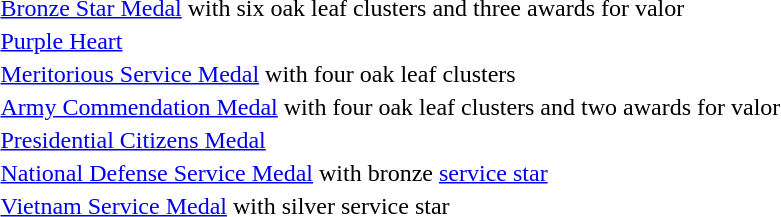<table>
<tr>
<td></td>
<td><a href='#'>Bronze Star Medal</a> with six oak leaf clusters and three awards for valor</td>
</tr>
<tr>
<td></td>
<td><a href='#'>Purple Heart</a></td>
</tr>
<tr>
<td></td>
<td><a href='#'>Meritorious Service Medal</a> with four oak leaf clusters</td>
</tr>
<tr>
<td></td>
<td><a href='#'>Army Commendation Medal</a> with four oak leaf clusters and two awards for valor</td>
</tr>
<tr>
<td></td>
<td><a href='#'>Presidential Citizens Medal</a></td>
</tr>
<tr>
<td></td>
<td><a href='#'>National Defense Service Medal</a> with bronze <a href='#'>service star</a></td>
</tr>
<tr>
<td></td>
<td><a href='#'>Vietnam Service Medal</a> with silver service star</td>
</tr>
<tr>
</tr>
</table>
